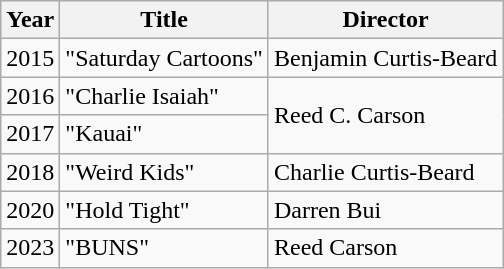<table class="wikitable">
<tr>
<th>Year</th>
<th>Title</th>
<th>Director</th>
</tr>
<tr>
<td>2015</td>
<td>"Saturday Cartoons"</td>
<td>Benjamin Curtis-Beard</td>
</tr>
<tr>
<td>2016</td>
<td>"Charlie Isaiah"</td>
<td rowspan="2">Reed C. Carson</td>
</tr>
<tr>
<td>2017</td>
<td>"Kauai"</td>
</tr>
<tr>
<td>2018</td>
<td>"Weird Kids"</td>
<td>Charlie Curtis-Beard</td>
</tr>
<tr>
<td>2020</td>
<td>"Hold Tight"</td>
<td>Darren Bui</td>
</tr>
<tr>
<td>2023</td>
<td>"BUNS"</td>
<td>Reed Carson</td>
</tr>
</table>
